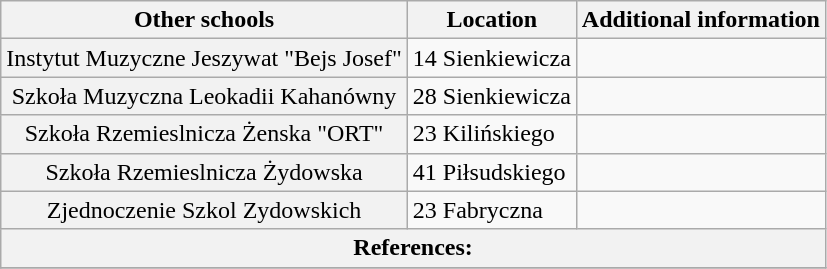<table class="wikitable">
<tr>
<th scope="col">Other schools</th>
<th scope="col">Location</th>
<th scope="col">Additional information</th>
</tr>
<tr>
<th scope="row" style="font-weight:normal;">Instytut Muzyczne Jeszywat "Bejs Josef"</th>
<td>14 Sienkiewicza</td>
<td></td>
</tr>
<tr>
<th scope="row" style="font-weight:normal;">Szkoła Muzyczna Leokadii Kahanówny</th>
<td>28 Sienkiewicza</td>
<td></td>
</tr>
<tr>
<th scope="row" style="font-weight:normal;">Szkoła Rzemieslnicza Żenska "ORT"</th>
<td>23 Kilińskiego</td>
<td></td>
</tr>
<tr>
<th scope="row" style="font-weight:normal;">Szkoła Rzemieslnicza Żydowska</th>
<td>41 Piłsudskiego</td>
<td></td>
</tr>
<tr>
<th scope="row" style="font-weight:normal;">Zjednoczenie Szkol Zydowskich</th>
<td>23 Fabryczna</td>
<td></td>
</tr>
<tr>
<th colspan="10" unsortable>References: </th>
</tr>
<tr>
</tr>
</table>
